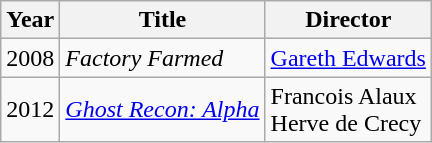<table class="wikitable">
<tr>
<th>Year</th>
<th>Title</th>
<th>Director</th>
</tr>
<tr>
<td>2008</td>
<td><em>Factory Farmed</em></td>
<td><a href='#'>Gareth Edwards</a></td>
</tr>
<tr>
<td>2012</td>
<td><em><a href='#'>Ghost Recon: Alpha</a></em></td>
<td>Francois Alaux<br>Herve de Crecy</td>
</tr>
</table>
